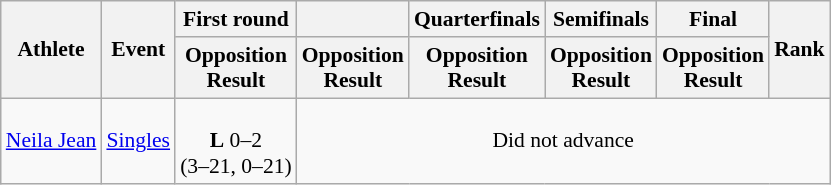<table class="wikitable" style="font-size:90%">
<tr>
<th rowspan="2">Athlete</th>
<th rowspan="2">Event</th>
<th>First round</th>
<th></th>
<th>Quarterfinals</th>
<th>Semifinals</th>
<th>Final</th>
<th rowspan="2">Rank</th>
</tr>
<tr>
<th>Opposition<br>Result</th>
<th>Opposition<br>Result</th>
<th>Opposition<br>Result</th>
<th>Opposition<br>Result</th>
<th>Opposition<br>Result</th>
</tr>
<tr align=center>
<td align=left><a href='#'>Neila Jean</a></td>
<td align=left><a href='#'>Singles</a></td>
<td><br><strong>L</strong> 0–2<br>(3–21, 0–21)</td>
<td colspan=5>Did not advance</td>
</tr>
</table>
